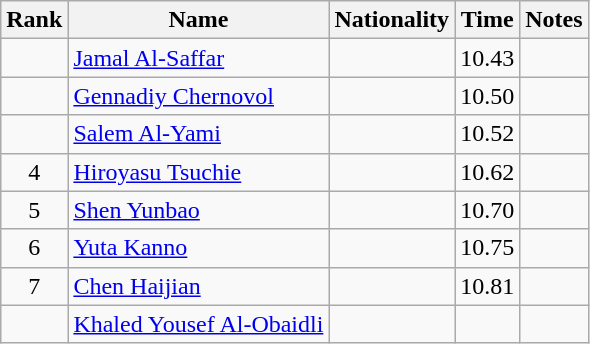<table class="wikitable sortable" style="text-align:center">
<tr>
<th>Rank</th>
<th>Name</th>
<th>Nationality</th>
<th>Time</th>
<th>Notes</th>
</tr>
<tr>
<td></td>
<td align=left><a href='#'>Jamal Al-Saffar</a></td>
<td align=left></td>
<td>10.43</td>
<td></td>
</tr>
<tr>
<td></td>
<td align=left><a href='#'>Gennadiy Chernovol</a></td>
<td align=left></td>
<td>10.50</td>
<td></td>
</tr>
<tr>
<td></td>
<td align=left><a href='#'>Salem Al-Yami</a></td>
<td align=left></td>
<td>10.52</td>
<td></td>
</tr>
<tr>
<td>4</td>
<td align=left><a href='#'>Hiroyasu Tsuchie</a></td>
<td align=left></td>
<td>10.62</td>
<td></td>
</tr>
<tr>
<td>5</td>
<td align=left><a href='#'>Shen Yunbao</a></td>
<td align=left></td>
<td>10.70</td>
<td></td>
</tr>
<tr>
<td>6</td>
<td align=left><a href='#'>Yuta Kanno</a></td>
<td align=left></td>
<td>10.75</td>
<td></td>
</tr>
<tr>
<td>7</td>
<td align=left><a href='#'>Chen Haijian</a></td>
<td align=left></td>
<td>10.81</td>
<td></td>
</tr>
<tr>
<td></td>
<td align=left><a href='#'>Khaled Yousef Al-Obaidli</a></td>
<td align=left></td>
<td></td>
<td></td>
</tr>
</table>
